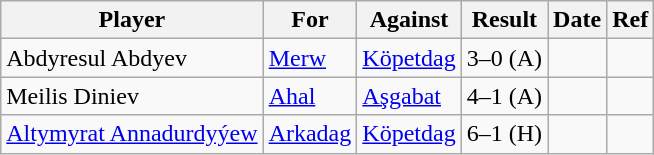<table class="wikitable sortable">
<tr>
<th>Player</th>
<th>For</th>
<th>Against</th>
<th style="text-align:center">Result</th>
<th>Date</th>
<th>Ref</th>
</tr>
<tr>
<td> Abdyresul Abdyev</td>
<td><a href='#'>Merw</a></td>
<td><a href='#'>Köpetdag</a></td>
<td style="text-align:center;">3–0 (A)</td>
<td></td>
<td></td>
</tr>
<tr>
<td> Meilis Diniev</td>
<td><a href='#'>Ahal</a></td>
<td><a href='#'>Aşgabat</a></td>
<td style="text-align:center;">4–1 (A)</td>
<td></td>
<td></td>
</tr>
<tr>
<td> <a href='#'>Altymyrat Annadurdyýew</a></td>
<td><a href='#'>Arkadag</a></td>
<td><a href='#'>Köpetdag</a></td>
<td style="text-align:center;">6–1 (H)</td>
<td></td>
<td></td>
</tr>
</table>
